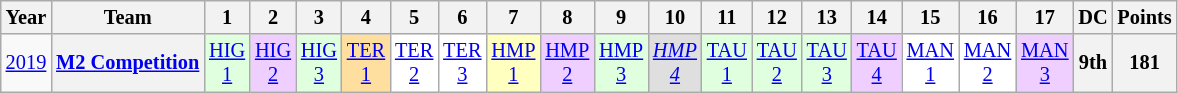<table class="wikitable" style="text-align:center; font-size:85%">
<tr>
<th>Year</th>
<th>Team</th>
<th>1</th>
<th>2</th>
<th>3</th>
<th>4</th>
<th>5</th>
<th>6</th>
<th>7</th>
<th>8</th>
<th>9</th>
<th>10</th>
<th>11</th>
<th>12</th>
<th>13</th>
<th>14</th>
<th>15</th>
<th>16</th>
<th>17</th>
<th>DC</th>
<th>Points</th>
</tr>
<tr>
<td><a href='#'>2019</a></td>
<th nowrap><a href='#'>M2 Competition</a></th>
<td style="background:#DFFFDF;"><a href='#'>HIG<br>1</a><br></td>
<td style="background:#EFCFFF;"><a href='#'>HIG<br>2</a><br></td>
<td style="background:#DFFFDF;"><a href='#'>HIG<br>3</a><br></td>
<td style="background:#FFDF9F;"><a href='#'>TER<br>1</a><br></td>
<td style="background:#FFFFFF;"><a href='#'>TER<br>2</a><br></td>
<td style="background:#FFFFFF;"><a href='#'>TER<br>3</a><br></td>
<td style="background:#FFFFBF;"><a href='#'>HMP<br>1</a><br></td>
<td style="background:#EFCFFF;"><a href='#'>HMP<br>2</a><br></td>
<td style="background:#DFFFDF;"><a href='#'>HMP<br>3</a><br></td>
<td style="background:#DFDFDF;"><em><a href='#'>HMP<br>4</a></em><br></td>
<td style="background:#DFFFDF;"><a href='#'>TAU<br>1</a><br></td>
<td style="background:#DFFFDF;"><a href='#'>TAU<br>2</a><br></td>
<td style="background:#DFFFDF;"><a href='#'>TAU<br>3</a><br></td>
<td style="background:#EFCFFF;"><a href='#'>TAU<br>4</a><br></td>
<td style="background:#FFFFFF;"><a href='#'>MAN<br>1</a><br></td>
<td style="background:#FFFFFF;"><a href='#'>MAN<br>2</a><br></td>
<td style="background:#EFCFFF;"><a href='#'>MAN<br>3</a><br></td>
<th>9th</th>
<th>181</th>
</tr>
</table>
